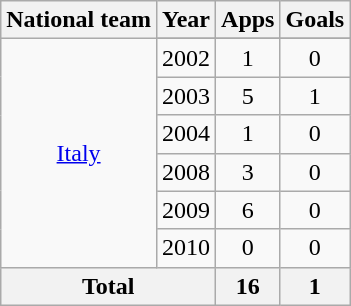<table class="wikitable" style="text-align:center">
<tr>
<th>National team</th>
<th>Year</th>
<th>Apps</th>
<th>Goals</th>
</tr>
<tr>
<td rowspan=7><a href='#'>Italy</a></td>
</tr>
<tr>
<td>2002</td>
<td>1</td>
<td>0</td>
</tr>
<tr>
<td>2003</td>
<td>5</td>
<td>1</td>
</tr>
<tr>
<td>2004</td>
<td>1</td>
<td>0</td>
</tr>
<tr>
<td>2008</td>
<td>3</td>
<td>0</td>
</tr>
<tr>
<td>2009</td>
<td>6</td>
<td>0</td>
</tr>
<tr>
<td>2010</td>
<td>0</td>
<td>0</td>
</tr>
<tr>
<th colspan=2>Total</th>
<th>16</th>
<th>1</th>
</tr>
</table>
